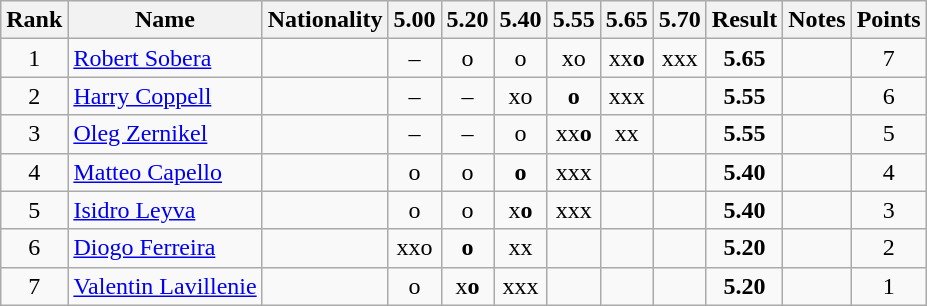<table class="wikitable sortable" style="text-align:center;">
<tr>
<th>Rank</th>
<th>Name</th>
<th>Nationality</th>
<th>5.00</th>
<th>5.20</th>
<th>5.40</th>
<th>5.55</th>
<th>5.65</th>
<th>5.70</th>
<th>Result</th>
<th>Notes</th>
<th>Points</th>
</tr>
<tr>
<td>1</td>
<td align=left><a href='#'>Robert Sobera</a></td>
<td align=left></td>
<td>–</td>
<td>o</td>
<td>o</td>
<td>xo</td>
<td>xx<strong>o</strong></td>
<td>xxx</td>
<td><strong>5.65</strong></td>
<td></td>
<td>7</td>
</tr>
<tr>
<td>2</td>
<td align=left><a href='#'>Harry Coppell</a></td>
<td align=left></td>
<td>–</td>
<td>–</td>
<td>xo</td>
<td><strong>o</strong></td>
<td>xxx</td>
<td></td>
<td><strong>5.55</strong></td>
<td></td>
<td>6</td>
</tr>
<tr>
<td>3</td>
<td align=left><a href='#'>Oleg Zernikel</a></td>
<td align=left></td>
<td>–</td>
<td>–</td>
<td>o</td>
<td>xx<strong>o</strong></td>
<td>xx</td>
<td></td>
<td><strong>5.55</strong></td>
<td></td>
<td>5</td>
</tr>
<tr>
<td>4</td>
<td align=left><a href='#'>Matteo Capello</a></td>
<td align=left></td>
<td>o</td>
<td>o</td>
<td><strong>o</strong></td>
<td>xxx</td>
<td></td>
<td></td>
<td><strong>5.40</strong></td>
<td></td>
<td>4</td>
</tr>
<tr>
<td>5</td>
<td align=left><a href='#'>Isidro Leyva</a></td>
<td align=left></td>
<td>o</td>
<td>o</td>
<td>x<strong>o</strong></td>
<td>xxx</td>
<td></td>
<td></td>
<td><strong>5.40</strong></td>
<td></td>
<td>3</td>
</tr>
<tr>
<td>6</td>
<td align=left><a href='#'>Diogo Ferreira</a></td>
<td align=left></td>
<td>xxo</td>
<td><strong>o</strong></td>
<td>xx</td>
<td></td>
<td></td>
<td></td>
<td><strong>5.20</strong></td>
<td></td>
<td>2</td>
</tr>
<tr>
<td>7</td>
<td align=left><a href='#'>Valentin Lavillenie</a></td>
<td align=left></td>
<td>o</td>
<td>x<strong>o</strong></td>
<td>xxx</td>
<td></td>
<td></td>
<td></td>
<td><strong>5.20</strong></td>
<td></td>
<td>1</td>
</tr>
</table>
